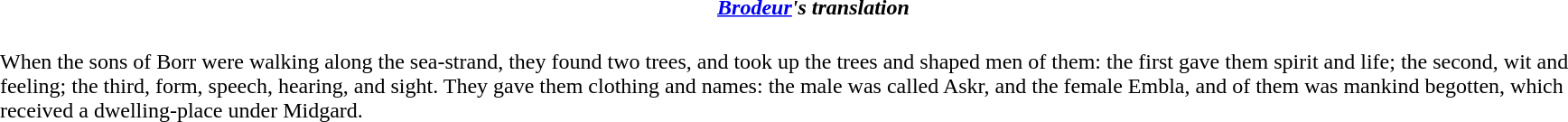<table>
<tr>
<th></th>
<th><em><a href='#'>Brodeur</a>'s translation</em></th>
</tr>
<tr style="vertical-align:top;">
<td style="padding: 1pt 10pt;font-style:italic;"><br></td>
<td style="padding: 1pt 10pt;"><br>When the sons of Borr were walking along the sea-strand, they found two trees, and took up the trees and shaped men of them: the first gave them spirit and life; the second, wit and feeling; the third, form, speech, hearing, and sight. They gave them clothing and names: the male was called Askr, and the female Embla, and of them was mankind begotten, which received a dwelling-place under Midgard.</td>
<td></td>
</tr>
</table>
